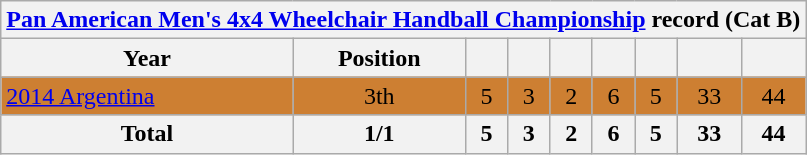<table class="wikitable" style="text-align: center;">
<tr>
<th colspan=10><a href='#'>Pan American Men's 4x4 Wheelchair Handball Championship</a> record (Cat B)</th>
</tr>
<tr>
<th>Year</th>
<th>Position</th>
<th></th>
<th></th>
<th></th>
<th></th>
<th></th>
<th></th>
<th></th>
</tr>
<tr style="background:#CD7F32">
<td align=left> <a href='#'>2014 Argentina</a></td>
<td>3th</td>
<td>5</td>
<td>3</td>
<td>2</td>
<td>6</td>
<td>5</td>
<td>33</td>
<td>44</td>
</tr>
<tr>
<th>Total</th>
<th>1/1</th>
<th>5</th>
<th>3</th>
<th>2</th>
<th>6</th>
<th>5</th>
<th>33</th>
<th>44</th>
</tr>
</table>
